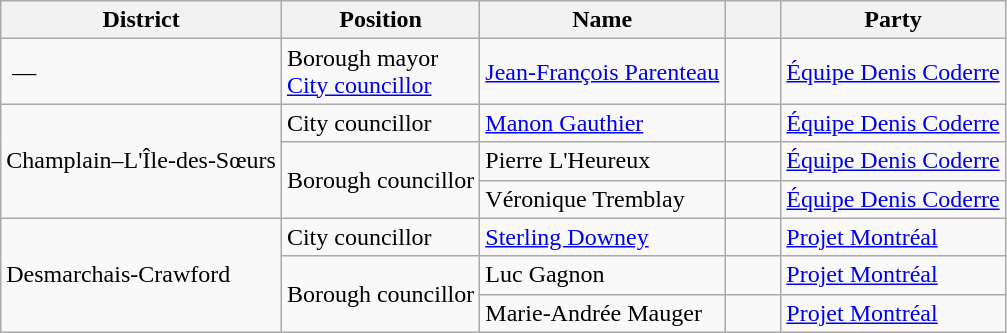<table class="wikitable" border="1">
<tr>
<th>District</th>
<th>Position</th>
<th>Name</th>
<th width="30px"> </th>
<th>Party</th>
</tr>
<tr>
<td> —</td>
<td>Borough mayor<br><a href='#'>City councillor</a></td>
<td><a href='#'>Jean-François Parenteau</a></td>
<td> </td>
<td><a href='#'>Équipe Denis Coderre</a></td>
</tr>
<tr>
<td rowspan=3>Champlain–L'Île-des-Sœurs</td>
<td>City councillor</td>
<td><a href='#'>Manon Gauthier</a></td>
<td> </td>
<td><a href='#'>Équipe Denis Coderre</a></td>
</tr>
<tr>
<td rowspan=2>Borough councillor</td>
<td>Pierre L'Heureux</td>
<td> </td>
<td><a href='#'>Équipe Denis Coderre</a></td>
</tr>
<tr>
<td>Véronique Tremblay</td>
<td> </td>
<td><a href='#'>Équipe Denis Coderre</a></td>
</tr>
<tr>
<td rowspan=3>Desmarchais-Crawford</td>
<td>City councillor</td>
<td><a href='#'>Sterling Downey</a></td>
<td> </td>
<td><a href='#'>Projet Montréal</a></td>
</tr>
<tr>
<td rowspan=2>Borough councillor</td>
<td>Luc Gagnon</td>
<td> </td>
<td><a href='#'>Projet Montréal</a></td>
</tr>
<tr>
<td>Marie-Andrée Mauger</td>
<td> </td>
<td><a href='#'>Projet Montréal</a></td>
</tr>
</table>
